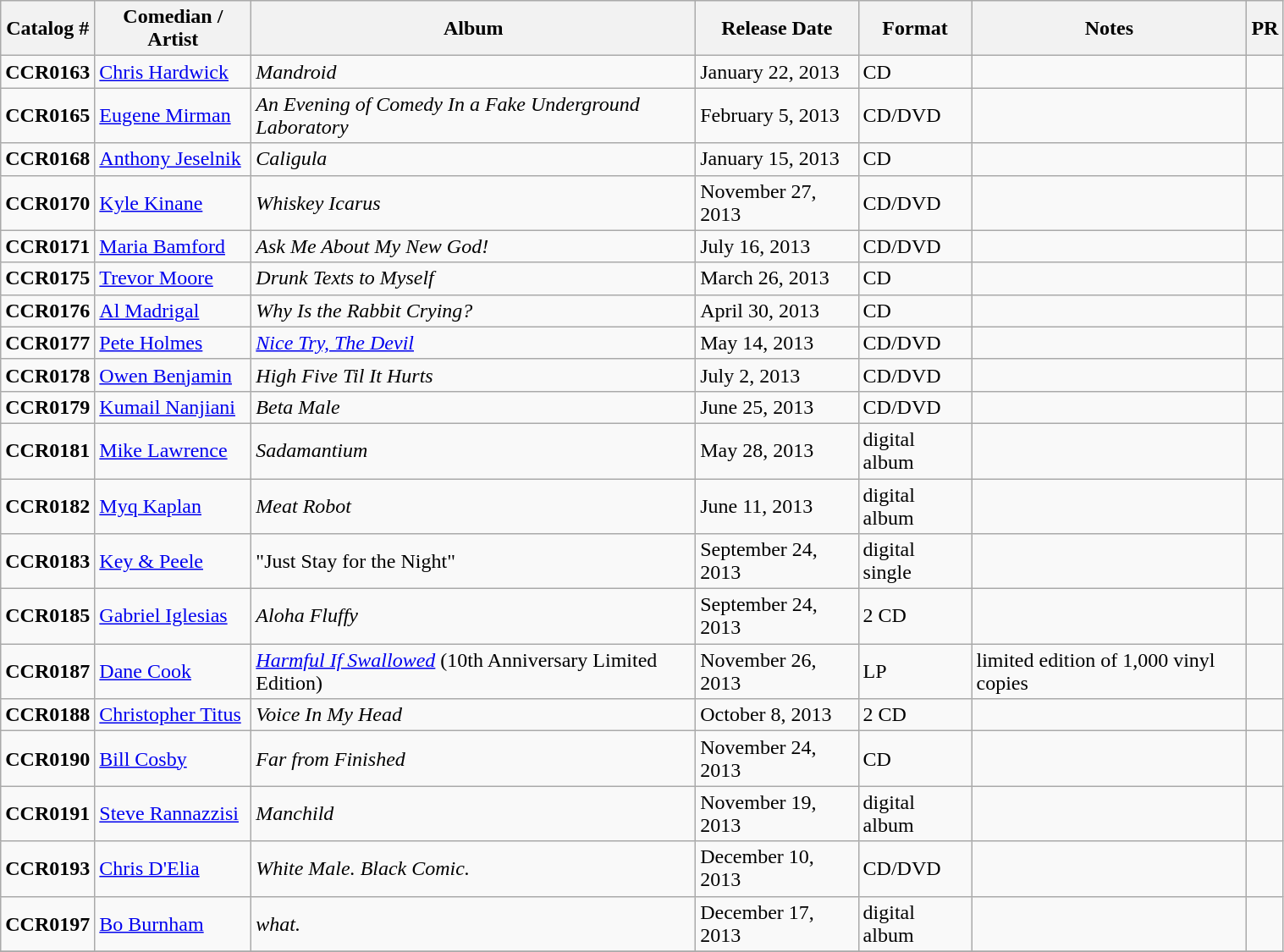<table class="wikitable sortable" width="80%">
<tr>
<th scope="col" class="unsortable">Catalog #</th>
<th scope="col" class="unsortable">Comedian / Artist</th>
<th scope="col" class="unsortable">Album</th>
<th scope="col" class="unsortable">Release Date</th>
<th scope="col" class="unsortable">Format</th>
<th scope="col" class="unsortable">Notes</th>
<th scope="col" class="unsortable">PR</th>
</tr>
<tr --->
<td><strong>CCR0163</strong></td>
<td><a href='#'>Chris Hardwick</a></td>
<td><em>Mandroid </em></td>
<td>January 22, 2013</td>
<td>CD</td>
<td></td>
<td></td>
</tr>
<tr --->
<td><strong>CCR0165</strong></td>
<td><a href='#'>Eugene Mirman</a></td>
<td><em>An Evening of Comedy In a Fake Underground Laboratory</em></td>
<td>February 5, 2013</td>
<td>CD/DVD</td>
<td></td>
<td></td>
</tr>
<tr --->
<td><strong>CCR0168</strong></td>
<td><a href='#'>Anthony Jeselnik</a></td>
<td><em>Caligula</em></td>
<td>January 15, 2013</td>
<td>CD</td>
<td></td>
<td></td>
</tr>
<tr --->
<td><strong>CCR0170</strong></td>
<td><a href='#'>Kyle Kinane</a></td>
<td><em>Whiskey Icarus</em></td>
<td>November 27, 2013</td>
<td>CD/DVD</td>
<td></td>
<td></td>
</tr>
<tr --->
<td><strong>CCR0171</strong></td>
<td><a href='#'>Maria Bamford</a></td>
<td><em>Ask Me About My New God!</em></td>
<td>July 16, 2013</td>
<td>CD/DVD</td>
<td></td>
<td></td>
</tr>
<tr --->
<td><strong>CCR0175</strong></td>
<td><a href='#'>Trevor Moore</a></td>
<td><em>Drunk Texts to Myself</em></td>
<td>March 26, 2013</td>
<td>CD</td>
<td></td>
<td></td>
</tr>
<tr --->
<td><strong>CCR0176</strong></td>
<td><a href='#'>Al Madrigal</a></td>
<td><em>Why Is the Rabbit Crying?</em></td>
<td>April 30, 2013</td>
<td>CD</td>
<td></td>
<td></td>
</tr>
<tr --->
<td><strong>CCR0177</strong></td>
<td><a href='#'>Pete Holmes</a></td>
<td><em><a href='#'>Nice Try, The Devil</a></em></td>
<td>May 14, 2013</td>
<td>CD/DVD</td>
<td></td>
<td></td>
</tr>
<tr --->
<td><strong>CCR0178</strong></td>
<td><a href='#'>Owen Benjamin</a></td>
<td><em>High Five Til It Hurts</em></td>
<td>July 2, 2013</td>
<td>CD/DVD</td>
<td></td>
<td></td>
</tr>
<tr --->
<td><strong>CCR0179</strong></td>
<td><a href='#'>Kumail Nanjiani</a></td>
<td><em>Beta Male</em></td>
<td>June 25, 2013</td>
<td>CD/DVD</td>
<td></td>
<td></td>
</tr>
<tr --->
<td><strong>CCR0181</strong></td>
<td><a href='#'>Mike Lawrence</a></td>
<td><em>Sadamantium</em></td>
<td>May 28, 2013</td>
<td>digital album</td>
<td></td>
<td></td>
</tr>
<tr --->
<td><strong>CCR0182</strong></td>
<td><a href='#'>Myq Kaplan</a></td>
<td><em>Meat Robot</em></td>
<td>June 11, 2013</td>
<td>digital album</td>
<td></td>
<td></td>
</tr>
<tr --->
<td><strong>CCR0183</strong></td>
<td><a href='#'>Key & Peele</a></td>
<td>"Just Stay for the Night"</td>
<td>September 24, 2013</td>
<td>digital single</td>
<td></td>
<td></td>
</tr>
<tr -->
<td><strong>CCR0185</strong></td>
<td><a href='#'>Gabriel Iglesias</a></td>
<td><em>Aloha Fluffy</em></td>
<td>September 24, 2013</td>
<td>2 CD</td>
<td></td>
<td></td>
</tr>
<tr --->
<td><strong>CCR0187</strong></td>
<td><a href='#'>Dane Cook</a></td>
<td><em><a href='#'>Harmful If Swallowed</a></em> (10th Anniversary Limited Edition)</td>
<td>November 26, 2013</td>
<td>LP</td>
<td>limited edition of 1,000 vinyl copies</td>
<td></td>
</tr>
<tr --->
<td><strong>CCR0188</strong></td>
<td><a href='#'>Christopher Titus</a></td>
<td><em>Voice In My Head</em></td>
<td>October 8, 2013</td>
<td>2 CD</td>
<td></td>
<td></td>
</tr>
<tr --->
<td><strong>CCR0190</strong></td>
<td><a href='#'>Bill Cosby</a></td>
<td><em>Far from Finished</em></td>
<td>November 24, 2013</td>
<td>CD</td>
<td></td>
<td></td>
</tr>
<tr --->
<td><strong>CCR0191</strong></td>
<td><a href='#'>Steve Rannazzisi</a></td>
<td><em>Manchild</em></td>
<td>November 19, 2013</td>
<td>digital album</td>
<td></td>
<td></td>
</tr>
<tr --->
<td><strong>CCR0193</strong></td>
<td><a href='#'>Chris D'Elia</a></td>
<td><em>White Male. Black Comic.</em></td>
<td>December 10, 2013</td>
<td>CD/DVD</td>
<td></td>
<td></td>
</tr>
<tr --->
<td><strong>CCR0197</strong></td>
<td><a href='#'>Bo Burnham</a></td>
<td><em>what.</em></td>
<td>December 17, 2013</td>
<td>digital album</td>
<td></td>
<td></td>
</tr>
<tr --->
</tr>
</table>
